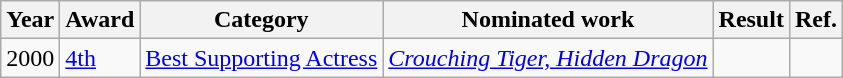<table class="wikitable">
<tr>
<th>Year</th>
<th>Award</th>
<th>Category</th>
<th>Nominated work</th>
<th>Result</th>
<th>Ref.</th>
</tr>
<tr>
<td>2000</td>
<td><a href='#'>4th</a></td>
<td><a href='#'>Best Supporting Actress</a></td>
<td><em><a href='#'>Crouching Tiger, Hidden Dragon</a></em></td>
<td></td>
<td></td>
</tr>
</table>
